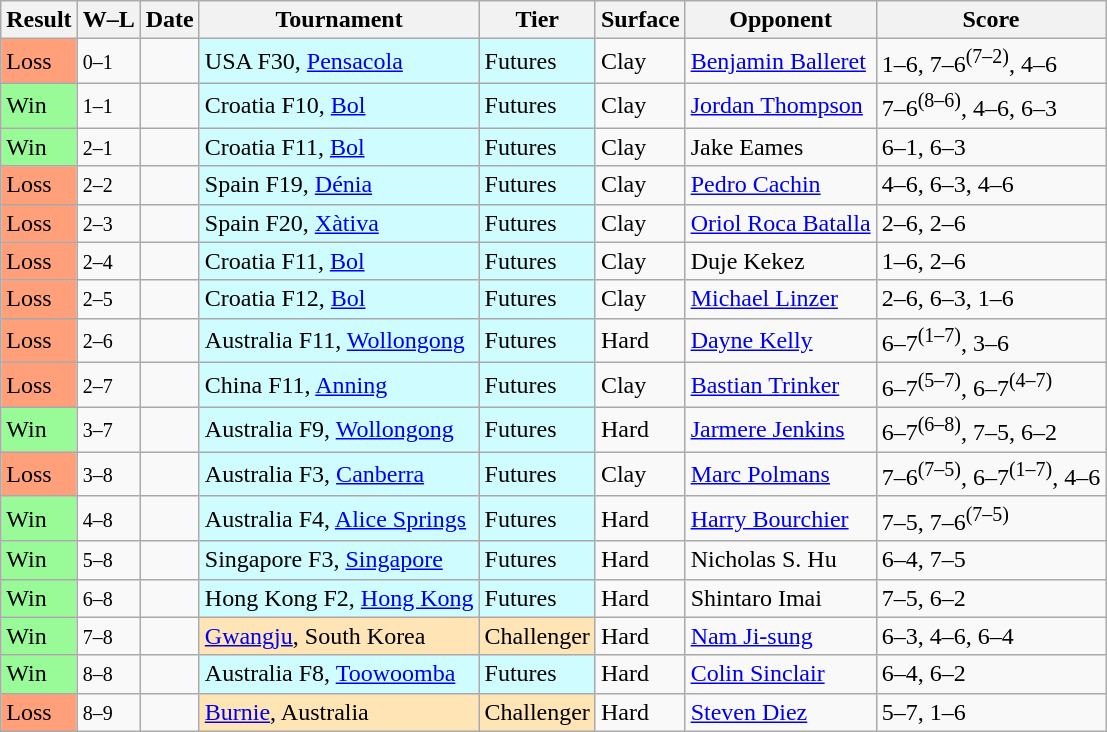<table class="sortable wikitable">
<tr>
<th>Result</th>
<th class="unsortable">W–L</th>
<th>Date</th>
<th>Tournament</th>
<th>Tier</th>
<th>Surface</th>
<th>Opponent</th>
<th class="unsortable">Score</th>
</tr>
<tr>
<td bgcolor=#FFA07A>Loss</td>
<td><small>0–1</small></td>
<td></td>
<td style="background:#cffcff;">USA F30, <a href='#'>Pensacola</a></td>
<td style="background:#cffcff;">Futures</td>
<td>Clay</td>
<td> <a href='#'>Benjamin Balleret</a></td>
<td>1–6, 7–6<sup>(7–2)</sup>, 4–6</td>
</tr>
<tr>
<td bgcolor=#98fb98>Win</td>
<td><small>1–1</small></td>
<td></td>
<td style="background:#cffcff;">Croatia F10, <a href='#'>Bol</a></td>
<td style="background:#cffcff;">Futures</td>
<td>Clay</td>
<td> <a href='#'>Jordan Thompson</a></td>
<td>7–6<sup>(8–6)</sup>, 4–6, 6–3</td>
</tr>
<tr>
<td bgcolor=#98fb98>Win</td>
<td><small>2–1</small></td>
<td></td>
<td style="background:#cffcff;">Croatia F11, <a href='#'>Bol</a></td>
<td style="background:#cffcff;">Futures</td>
<td>Clay</td>
<td> Jake Eames</td>
<td>6–1, 6–3</td>
</tr>
<tr>
<td bgcolor=#FFA07A>Loss</td>
<td><small>2–2</small></td>
<td></td>
<td style="background:#cffcff;">Spain F19, <a href='#'>Dénia</a></td>
<td style="background:#cffcff;">Futures</td>
<td>Clay</td>
<td> <a href='#'>Pedro Cachin</a></td>
<td>4–6, 6–3, 4–6</td>
</tr>
<tr>
<td bgcolor=#FFA07A>Loss</td>
<td><small>2–3</small></td>
<td></td>
<td style="background:#cffcff;">Spain F20, <a href='#'>Xàtiva</a></td>
<td style="background:#cffcff;">Futures</td>
<td>Clay</td>
<td> <a href='#'>Oriol Roca Batalla</a></td>
<td>2–6, 2–6</td>
</tr>
<tr>
<td bgcolor=#FFA07A>Loss</td>
<td><small>2–4</small></td>
<td></td>
<td style="background:#cffcff;">Croatia F11, <a href='#'>Bol</a></td>
<td style="background:#cffcff;">Futures</td>
<td>Clay</td>
<td> Duje Kekez</td>
<td>1–6, 2–6</td>
</tr>
<tr>
<td bgcolor=#FFA07A>Loss</td>
<td><small>2–5</small></td>
<td></td>
<td style="background:#cffcff;">Croatia F12, <a href='#'>Bol</a></td>
<td style="background:#cffcff;">Futures</td>
<td>Clay</td>
<td> <a href='#'>Michael Linzer</a></td>
<td>2–6, 6–3, 1–6</td>
</tr>
<tr>
<td bgcolor=#FFA07A>Loss</td>
<td><small>2–6</small></td>
<td></td>
<td style="background:#cffcff;">Australia  F11, <a href='#'>Wollongong</a></td>
<td style="background:#cffcff;">Futures</td>
<td>Hard</td>
<td> <a href='#'>Dayne Kelly</a></td>
<td>6–7<sup>(1–7)</sup>, 3–6</td>
</tr>
<tr>
<td bgcolor=#FFA07A>Loss</td>
<td><small>2–7</small></td>
<td></td>
<td style="background:#cffcff;">China F11, <a href='#'>Anning</a></td>
<td style="background:#cffcff;">Futures</td>
<td>Clay</td>
<td> <a href='#'>Bastian Trinker</a></td>
<td>6–7<sup>(5–7)</sup>, 6–7<sup>(4–7)</sup></td>
</tr>
<tr>
<td bgcolor=#98fb98>Win</td>
<td><small>3–7</small></td>
<td></td>
<td style="background:#cffcff;">Australia F9, <a href='#'>Wollongong</a></td>
<td style="background:#cffcff;">Futures</td>
<td>Hard</td>
<td> <a href='#'>Jarmere Jenkins</a></td>
<td>6–7<sup>(6–8)</sup>, 7–5, 6–2</td>
</tr>
<tr>
<td bgcolor=#FFA07A>Loss</td>
<td><small>3–8</small></td>
<td></td>
<td style="background:#cffcff;">Australia F3, <a href='#'>Canberra</a></td>
<td style="background:#cffcff;">Futures</td>
<td>Clay</td>
<td> <a href='#'>Marc Polmans</a></td>
<td>7–6<sup>(7–5)</sup>, 6–7<sup>(1–7)</sup>, 4–6</td>
</tr>
<tr>
<td bgcolor=#98fb98>Win</td>
<td><small>4–8</small></td>
<td></td>
<td style="background:#cffcff;">Australia F4, <a href='#'>Alice Springs</a></td>
<td style="background:#cffcff;">Futures</td>
<td>Hard</td>
<td> <a href='#'>Harry Bourchier</a></td>
<td>7–5, 7–6<sup>(7–5)</sup></td>
</tr>
<tr>
<td bgcolor=#98fb98>Win</td>
<td><small>5–8</small></td>
<td></td>
<td style="background:#cffcff;">Singapore F3, <a href='#'>Singapore</a></td>
<td style="background:#cffcff;">Futures</td>
<td>Hard</td>
<td> Nicholas S. Hu</td>
<td>6–4, 7–5</td>
</tr>
<tr>
<td bgcolor=#98fb98>Win</td>
<td><small>6–8</small></td>
<td></td>
<td style="background:#cffcff;">Hong Kong F2, <a href='#'>Hong Kong</a></td>
<td style="background:#cffcff;">Futures</td>
<td>Hard</td>
<td> Shintaro Imai</td>
<td>7–5, 6–2</td>
</tr>
<tr>
<td bgcolor=#98fb98>Win</td>
<td><small>7–8</small></td>
<td><a href='#'></a></td>
<td style="background:moccasin;"><a href='#'>Gwangju</a>, South Korea</td>
<td style="background:moccasin;">Challenger</td>
<td>Hard</td>
<td> <a href='#'>Nam Ji-sung</a></td>
<td>6–3, 4–6, 6–4</td>
</tr>
<tr>
<td bgcolor=#98fb98>Win</td>
<td><small>8–8</small></td>
<td></td>
<td style="background:#cffcff;">Australia F8, <a href='#'>Toowoomba</a></td>
<td style="background:#cffcff;">Futures</td>
<td>Hard</td>
<td> <a href='#'>Colin Sinclair</a></td>
<td>6–4, 6–2</td>
</tr>
<tr>
<td bgcolor=#FFA07A>Loss</td>
<td><small>8–9</small></td>
<td><a href='#'></a></td>
<td style="background:moccasin;"><a href='#'>Burnie</a>, Australia</td>
<td style="background:moccasin;">Challenger</td>
<td>Hard</td>
<td> <a href='#'>Steven Diez</a></td>
<td>5–7, 1–6</td>
</tr>
</table>
